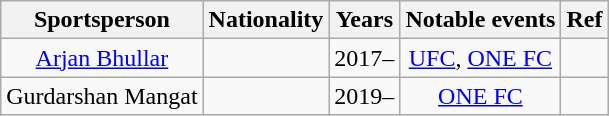<table class="wikitable plainrowheaders sortable" style="text-align:center">
<tr>
<th>Sportsperson</th>
<th>Nationality</th>
<th>Years</th>
<th>Notable events</th>
<th>Ref</th>
</tr>
<tr>
<td><a href='#'>Arjan Bhullar</a></td>
<td align=left></td>
<td align=left>2017–</td>
<td><a href='#'>UFC</a>, <a href='#'>ONE FC</a></td>
<td></td>
</tr>
<tr>
<td>Gurdarshan Mangat</td>
<td align=left></td>
<td align=left>2019–</td>
<td><a href='#'>ONE FC</a></td>
<td></td>
</tr>
</table>
